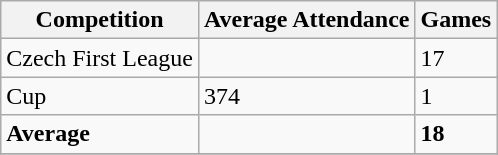<table class="wikitable"  class= style="text-align:center; border:1px #aaa solid; font-size:95%;">
<tr>
<th>Competition</th>
<th>Average Attendance</th>
<th>Games</th>
</tr>
<tr>
<td>Czech First League</td>
<td></td>
<td>17</td>
</tr>
<tr>
<td>Cup</td>
<td>374</td>
<td>1</td>
</tr>
<tr>
<td><strong>Average</strong></td>
<td><strong></strong></td>
<td><strong>18</strong></td>
</tr>
<tr>
</tr>
</table>
